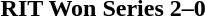<table class="noborder" style="text-align: center; border: none; width: 100%">
<tr>
<th width="97%"><strong>RIT Won Series 2–0</strong></th>
<th width="3%"></th>
</tr>
</table>
